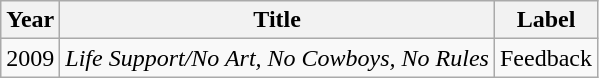<table class="wikitable">
<tr>
<th><strong>Year</strong></th>
<th><strong>Title</strong></th>
<th><strong>Label</strong></th>
</tr>
<tr>
<td>2009</td>
<td><em>Life Support/No Art, No Cowboys, No Rules</em></td>
<td>Feedback</td>
</tr>
</table>
